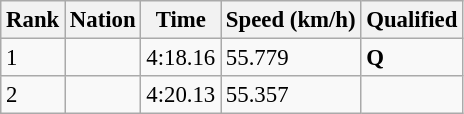<table class="wikitable" style="font-size:95%;">
<tr>
<th>Rank</th>
<th>Nation</th>
<th>Time</th>
<th>Speed (km/h)</th>
<th>Qualified</th>
</tr>
<tr>
<td>1</td>
<td></td>
<td>4:18.16</td>
<td>55.779</td>
<td><strong>Q</strong></td>
</tr>
<tr>
<td>2</td>
<td></td>
<td>4:20.13</td>
<td>55.357</td>
<td></td>
</tr>
</table>
